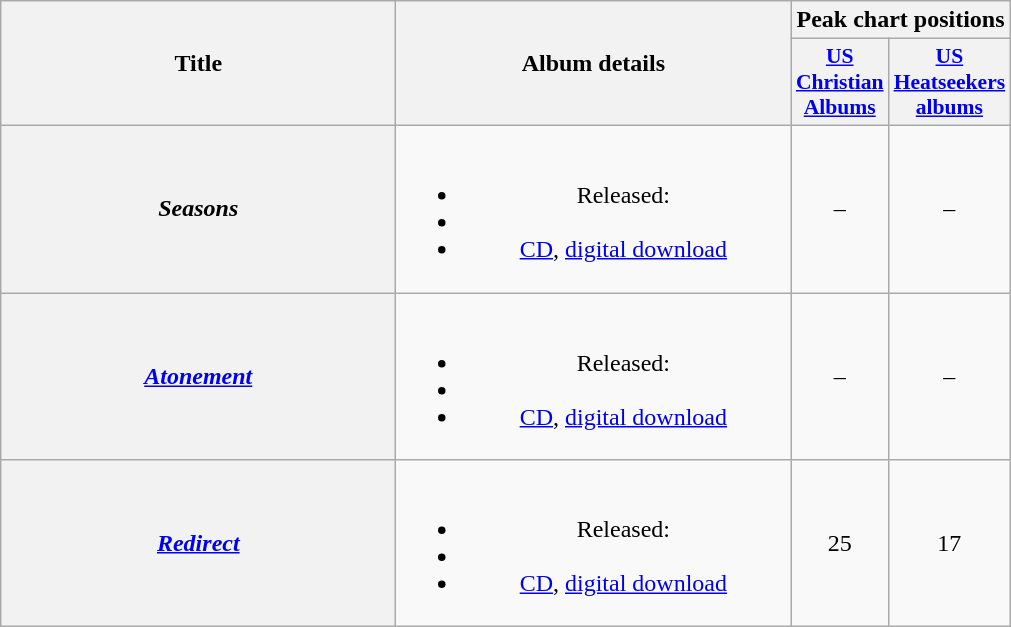<table class="wikitable plainrowheaders" style="text-align:center;">
<tr>
<th scope="col" rowspan="2" style="width:16em;">Title</th>
<th scope="col" rowspan="2" style="width:16em;">Album details</th>
<th scope="col" colspan="2">Peak chart positions</th>
</tr>
<tr>
<th style="width:3em; font-size:90%"><a href='#'>US<br>Christian Albums</a></th>
<th style="width:3em; font-size:90%"><a href='#'>US<br>Heatseekers albums</a></th>
</tr>
<tr>
<th scope="row"><em>Seasons</em></th>
<td><br><ul><li>Released: </li><li></li><li><a href='#'>CD</a>, <a href='#'>digital download</a></li></ul></td>
<td>–</td>
<td>–</td>
</tr>
<tr>
<th scope="row"><a href='#'><em>Atonement</em></a></th>
<td><br><ul><li>Released: </li><li></li><li><a href='#'>CD</a>, <a href='#'>digital download</a></li></ul></td>
<td>–</td>
<td>–</td>
</tr>
<tr>
<th scope="row"><a href='#'><em>Redirect</em></a></th>
<td><br><ul><li>Released: </li><li></li><li><a href='#'>CD</a>, <a href='#'>digital download</a></li></ul></td>
<td>25</td>
<td>17</td>
</tr>
</table>
